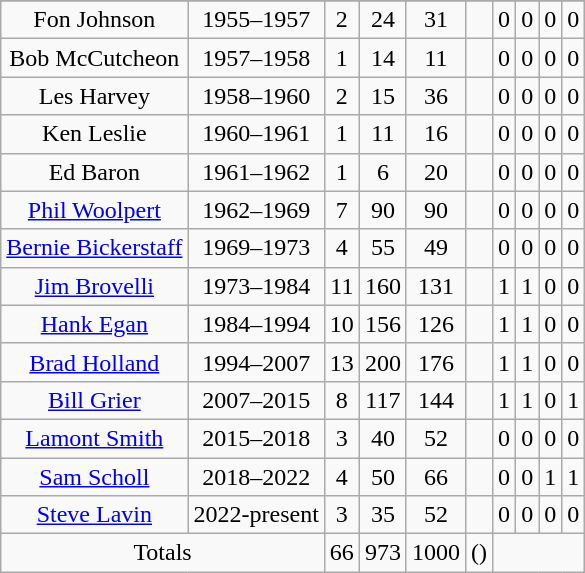<table class="wikitable" style="text-align: center;">
<tr align="center">
</tr>
<tr style="background:#CFB87C">
</tr>
<tr>
<td>Fon Johnson</td>
<td>1955–1957</td>
<td align="center">2</td>
<td align="center">24</td>
<td align="center">31</td>
<td></td>
<td align="center">0</td>
<td align="center">0</td>
<td align="center">0</td>
<td align="center">0</td>
</tr>
<tr>
<td>Bob McCutcheon</td>
<td>1957–1958</td>
<td align="center">1</td>
<td align="center">14</td>
<td align="center">11</td>
<td></td>
<td align="center">0</td>
<td align="center">0</td>
<td align="center">0</td>
<td align="center">0</td>
</tr>
<tr>
<td>Les Harvey</td>
<td>1958–1960</td>
<td align="center">2</td>
<td align="center">15</td>
<td align="center">36</td>
<td></td>
<td align="center">0</td>
<td align="center">0</td>
<td align="center">0</td>
<td align="center">0</td>
</tr>
<tr>
<td>Ken Leslie</td>
<td>1960–1961</td>
<td align="center">1</td>
<td align="center">11</td>
<td align="center">16</td>
<td></td>
<td align="center">0</td>
<td align="center">0</td>
<td align="center">0</td>
<td align="center">0</td>
</tr>
<tr>
<td>Ed Baron</td>
<td>1961–1962</td>
<td align="center">1</td>
<td align="center">6</td>
<td align="center">20</td>
<td></td>
<td align="center">0</td>
<td align="center">0</td>
<td align="center">0</td>
<td align="center">0</td>
</tr>
<tr>
<td><a href='#'>Phil Woolpert</a></td>
<td>1962–1969</td>
<td align="center">7</td>
<td align="center">90</td>
<td align="center">90</td>
<td></td>
<td align="center">0</td>
<td align="center">0</td>
<td align="center">0</td>
<td align="center">0</td>
</tr>
<tr>
<td><a href='#'>Bernie Bickerstaff</a></td>
<td>1969–1973</td>
<td align="center">4</td>
<td align="center">55</td>
<td align="center">49</td>
<td></td>
<td align="center">0</td>
<td align="center">0</td>
<td align="center">0</td>
<td align="center">0</td>
</tr>
<tr>
<td><a href='#'>Jim Brovelli</a></td>
<td>1973–1984</td>
<td align="center">11</td>
<td align="center">160</td>
<td align="center">131</td>
<td></td>
<td align="center">1</td>
<td align="center">1</td>
<td align="center">0</td>
<td align="center">0</td>
</tr>
<tr>
<td><a href='#'>Hank Egan</a></td>
<td>1984–1994</td>
<td align="center">10</td>
<td align="center">156</td>
<td align="center">126</td>
<td></td>
<td align="center">1</td>
<td align="center">1</td>
<td align="center">0</td>
<td align="center">0</td>
</tr>
<tr>
<td><a href='#'>Brad Holland</a></td>
<td>1994–2007</td>
<td align="center">13</td>
<td align="center">200</td>
<td align="center">176</td>
<td></td>
<td align="center">1</td>
<td align="center">1</td>
<td align="center">0</td>
<td align="center">0</td>
</tr>
<tr>
<td><a href='#'>Bill Grier</a></td>
<td>2007–2015</td>
<td align="center">8</td>
<td align="center">117</td>
<td align="center">144</td>
<td align="center"></td>
<td align="center">1</td>
<td align="center">1</td>
<td align="center">0</td>
<td align="center">1</td>
</tr>
<tr>
<td><a href='#'>Lamont Smith</a></td>
<td>2015–2018</td>
<td align="center">3</td>
<td align="center">40</td>
<td align="center">52</td>
<td align="center"></td>
<td align="center">0</td>
<td align="center">0</td>
<td align="center">0</td>
<td align="center">0</td>
</tr>
<tr>
<td><a href='#'>Sam Scholl</a></td>
<td>2018–2022</td>
<td align="center">4</td>
<td align="center">50</td>
<td align="center">66</td>
<td align="center"></td>
<td align="center">0</td>
<td align="center">0</td>
<td align="center">1</td>
<td align="center">1</td>
</tr>
<tr>
<td><a href='#'>Steve Lavin</a></td>
<td>2022-present</td>
<td align="center">3</td>
<td align="center">35</td>
<td align="center">52</td>
<td align="center"></td>
<td align="center">0</td>
<td align="center">0</td>
<td align="center">0</td>
<td align="center">0</td>
</tr>
<tr>
<td colspan="2">Totals</td>
<td align="center">66</td>
<td align="center">973</td>
<td align="center">1000</td>
<td>()</td>
<td colspan="4"></td>
</tr>
</table>
